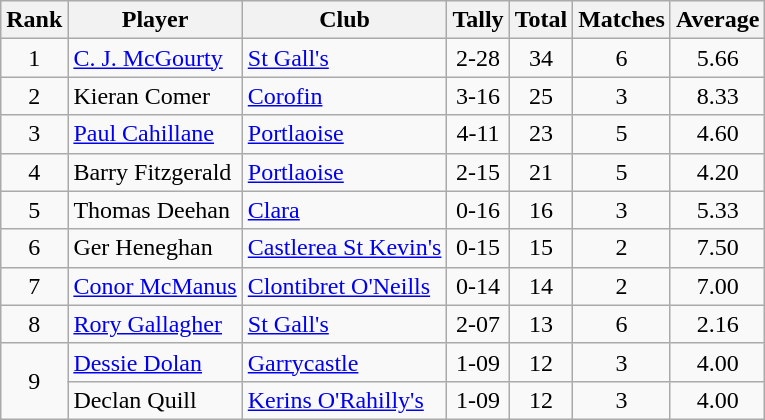<table class="wikitable">
<tr>
<th>Rank</th>
<th>Player</th>
<th>Club</th>
<th>Tally</th>
<th>Total</th>
<th>Matches</th>
<th>Average</th>
</tr>
<tr>
<td rowspan="1" style="text-align:center;">1</td>
<td><a href='#'>C. J. McGourty</a></td>
<td><a href='#'>St Gall's</a></td>
<td align=center>2-28</td>
<td align=center>34</td>
<td align=center>6</td>
<td align=center>5.66</td>
</tr>
<tr>
<td rowspan="1" style="text-align:center;">2</td>
<td>Kieran Comer</td>
<td><a href='#'>Corofin</a></td>
<td align=center>3-16</td>
<td align=center>25</td>
<td align=center>3</td>
<td align=center>8.33</td>
</tr>
<tr>
<td rowspan="1" style="text-align:center;">3</td>
<td><a href='#'>Paul Cahillane</a></td>
<td><a href='#'>Portlaoise</a></td>
<td align=center>4-11</td>
<td align=center>23</td>
<td align=center>5</td>
<td align=center>4.60</td>
</tr>
<tr>
<td rowspan="1" style="text-align:center;">4</td>
<td>Barry Fitzgerald</td>
<td><a href='#'>Portlaoise</a></td>
<td align=center>2-15</td>
<td align=center>21</td>
<td align=center>5</td>
<td align=center>4.20</td>
</tr>
<tr>
<td rowspan="1" style="text-align:center;">5</td>
<td>Thomas Deehan</td>
<td><a href='#'>Clara</a></td>
<td align=center>0-16</td>
<td align=center>16</td>
<td align=center>3</td>
<td align=center>5.33</td>
</tr>
<tr>
<td rowspan="1" style="text-align:center;">6</td>
<td>Ger Heneghan</td>
<td><a href='#'>Castlerea St Kevin's</a></td>
<td align=center>0-15</td>
<td align=center>15</td>
<td align=center>2</td>
<td align=center>7.50</td>
</tr>
<tr>
<td rowspan="1" style="text-align:center;">7</td>
<td><a href='#'>Conor McManus</a></td>
<td><a href='#'>Clontibret O'Neills</a></td>
<td align=center>0-14</td>
<td align=center>14</td>
<td align=center>2</td>
<td align=center>7.00</td>
</tr>
<tr>
<td rowspan="1" style="text-align:center;">8</td>
<td><a href='#'>Rory Gallagher</a></td>
<td><a href='#'>St Gall's</a></td>
<td align=center>2-07</td>
<td align=center>13</td>
<td align=center>6</td>
<td align=center>2.16</td>
</tr>
<tr>
<td rowspan="2" style="text-align:center;">9</td>
<td><a href='#'>Dessie Dolan</a></td>
<td><a href='#'>Garrycastle</a></td>
<td align=center>1-09</td>
<td align=center>12</td>
<td align=center>3</td>
<td align=center>4.00</td>
</tr>
<tr>
<td>Declan Quill</td>
<td><a href='#'>Kerins O'Rahilly's</a></td>
<td align=center>1-09</td>
<td align=center>12</td>
<td align=center>3</td>
<td align=center>4.00</td>
</tr>
</table>
